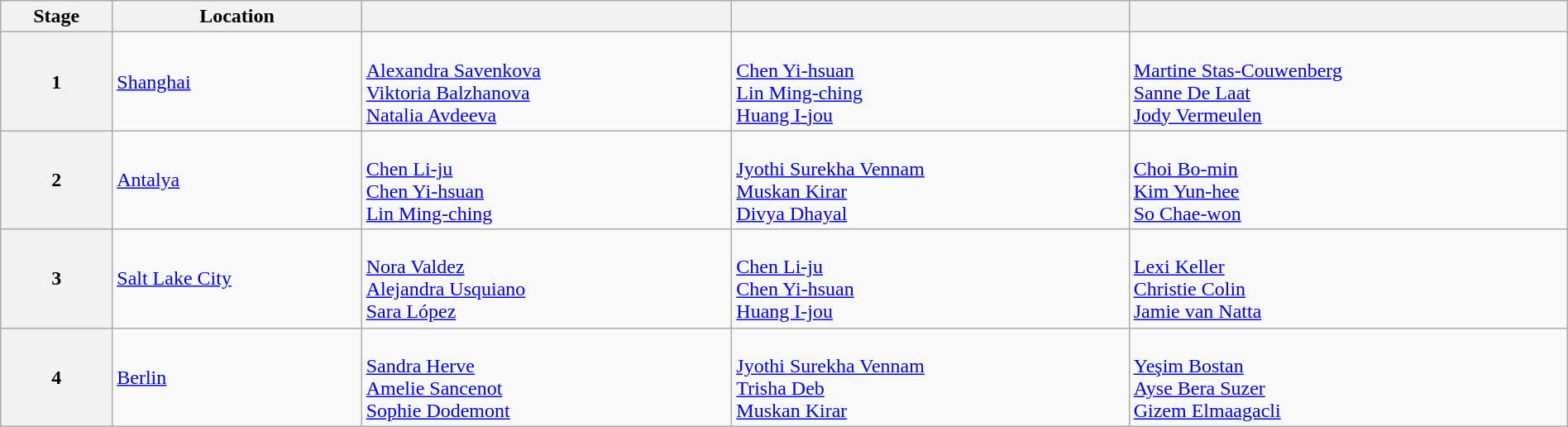<table class="wikitable" style="width:100%">
<tr>
<th>Stage</th>
<th>Location</th>
<th></th>
<th></th>
<th></th>
</tr>
<tr>
<th>1</th>
<td> <a href='#'>Shanghai</a></td>
<td> <br> <a href='#'>Alexandra Savenkova</a> <br> <a href='#'>Viktoria Balzhanova</a> <br> <a href='#'>Natalia Avdeeva</a></td>
<td> <br> <a href='#'>Chen Yi-hsuan</a> <br> <a href='#'>Lin Ming-ching</a> <br> <a href='#'>Huang I-jou</a></td>
<td> <br> <a href='#'>Martine Stas-Couwenberg</a> <br> <a href='#'>Sanne De Laat</a> <br> <a href='#'>Jody Vermeulen</a></td>
</tr>
<tr>
<th>2</th>
<td> <a href='#'>Antalya</a></td>
<td> <br> <a href='#'>Chen Li-ju</a> <br> <a href='#'>Chen Yi-hsuan</a> <br> <a href='#'>Lin Ming-ching</a></td>
<td> <br> <a href='#'>Jyothi Surekha Vennam</a> <br> <a href='#'>Muskan Kirar</a> <br> <a href='#'>Divya Dhayal</a></td>
<td> <br> <a href='#'>Choi Bo-min</a> <br> <a href='#'>Kim Yun-hee</a> <br> <a href='#'>So Chae-won</a></td>
</tr>
<tr>
<th>3</th>
<td> <a href='#'>Salt Lake City</a></td>
<td> <br> <a href='#'>Nora Valdez</a> <br> <a href='#'>Alejandra Usquiano</a> <br> <a href='#'>Sara López</a></td>
<td> <br> <a href='#'>Chen Li-ju</a> <br> <a href='#'>Chen Yi-hsuan</a> <br> <a href='#'>Huang I-jou</a></td>
<td> <br> <a href='#'>Lexi Keller</a> <br> <a href='#'>Christie Colin</a> <br> <a href='#'>Jamie van Natta</a></td>
</tr>
<tr>
<th>4</th>
<td> <a href='#'>Berlin</a></td>
<td> <br> <a href='#'>Sandra Herve</a> <br> <a href='#'>Amelie Sancenot</a> <br> <a href='#'>Sophie Dodemont</a></td>
<td> <br> <a href='#'>Jyothi Surekha Vennam</a> <br> <a href='#'>Trisha Deb</a> <br> <a href='#'>Muskan Kirar</a></td>
<td> <br> <a href='#'>Yeşim Bostan</a> <br> <a href='#'>Ayse Bera Suzer</a> <br> <a href='#'>Gizem Elmaagacli</a></td>
</tr>
</table>
